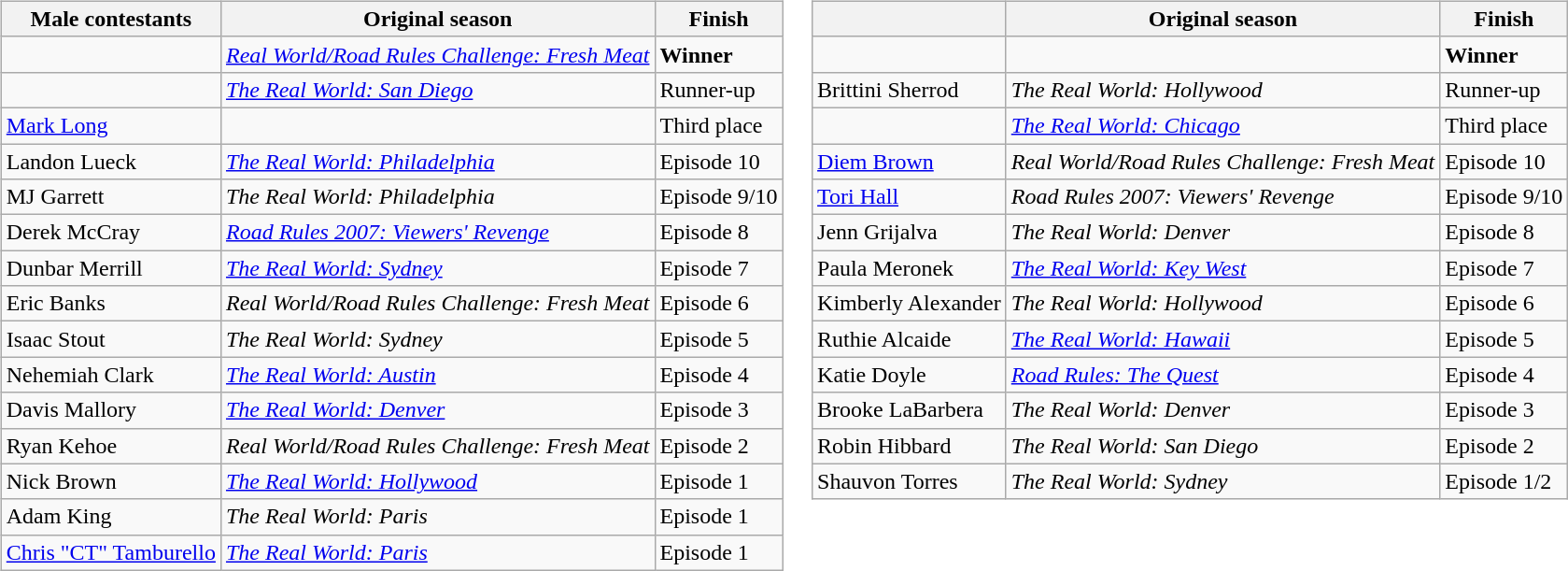<table>
<tr>
<td valign="top"><br><table class="wikitable sortable">
<tr>
<th>Male contestants</th>
<th>Original season</th>
<th>Finish</th>
</tr>
<tr>
<td></td>
<td nowrap><em><a href='#'>Real World/Road Rules Challenge: Fresh Meat</a></em></td>
<td><strong>Winner</strong></td>
</tr>
<tr>
<td></td>
<td><em><a href='#'>The Real World: San Diego</a></em></td>
<td>Runner-up</td>
</tr>
<tr>
<td><a href='#'>Mark Long</a></td>
<td><em></em></td>
<td nowrap>Third place</td>
</tr>
<tr>
<td>Landon Lueck</td>
<td><em><a href='#'>The Real World: Philadelphia</a></em></td>
<td>Episode 10</td>
</tr>
<tr>
<td>MJ Garrett</td>
<td><em>The Real World: Philadelphia</em></td>
<td nowrap>Episode 9/10</td>
</tr>
<tr>
<td>Derek McCray</td>
<td nowrap><em><a href='#'>Road Rules 2007: Viewers' Revenge</a></em></td>
<td>Episode 8</td>
</tr>
<tr>
<td>Dunbar Merrill</td>
<td><em><a href='#'>The Real World: Sydney</a></em></td>
<td>Episode 7</td>
</tr>
<tr>
<td>Eric Banks</td>
<td><em>Real World/Road Rules Challenge: Fresh Meat</em></td>
<td>Episode 6</td>
</tr>
<tr>
<td>Isaac Stout</td>
<td><em>The Real World: Sydney</em></td>
<td>Episode 5</td>
</tr>
<tr>
<td>Nehemiah Clark</td>
<td><em><a href='#'>The Real World: Austin</a></em></td>
<td>Episode 4</td>
</tr>
<tr>
<td>Davis Mallory</td>
<td><em><a href='#'>The Real World: Denver</a></em></td>
<td>Episode 3</td>
</tr>
<tr>
<td>Ryan Kehoe</td>
<td><em>Real World/Road Rules Challenge: Fresh Meat</em></td>
<td>Episode 2</td>
</tr>
<tr>
<td>Nick Brown</td>
<td><em><a href='#'>The Real World: Hollywood</a></em></td>
<td>Episode 1</td>
</tr>
<tr>
<td nowrap>Adam King</td>
<td><em>The Real World: Paris</em></td>
<td>Episode 1</td>
</tr>
<tr>
<td nowrap><a href='#'>Chris "CT" Tamburello</a></td>
<td><em><a href='#'>The Real World: Paris</a></em></td>
<td>Episode 1</td>
</tr>
</table>
</td>
<td valign="top"><br><table class="wikitable sortable">
<tr>
<th></th>
<th>Original season</th>
<th>Finish</th>
</tr>
<tr>
<td></td>
<td><em></em></td>
<td><strong>Winner</strong></td>
</tr>
<tr>
<td>Brittini Sherrod</td>
<td><em>The Real World: Hollywood</em></td>
<td>Runner-up</td>
</tr>
<tr>
<td></td>
<td><em><a href='#'>The Real World: Chicago</a></em></td>
<td nowrap>Third place</td>
</tr>
<tr>
<td><a href='#'>Diem Brown</a></td>
<td nowrap><em>Real World/Road Rules Challenge: Fresh Meat</em></td>
<td>Episode 10</td>
</tr>
<tr>
<td><a href='#'>Tori Hall</a></td>
<td nowrap><em>Road Rules 2007: Viewers' Revenge</em></td>
<td nowrap>Episode 9/10</td>
</tr>
<tr>
<td>Jenn Grijalva</td>
<td><em>The Real World: Denver</em></td>
<td>Episode 8</td>
</tr>
<tr>
<td>Paula Meronek</td>
<td><em><a href='#'>The Real World: Key West</a></em></td>
<td>Episode 7</td>
</tr>
<tr>
<td>Kimberly Alexander</td>
<td><em>The Real World: Hollywood</em></td>
<td>Episode 6</td>
</tr>
<tr>
<td>Ruthie Alcaide</td>
<td><em><a href='#'>The Real World: Hawaii</a></em></td>
<td>Episode 5</td>
</tr>
<tr>
<td>Katie Doyle</td>
<td><em><a href='#'>Road Rules: The Quest</a></em></td>
<td>Episode 4</td>
</tr>
<tr>
<td>Brooke LaBarbera</td>
<td><em>The Real World: Denver</em></td>
<td>Episode 3</td>
</tr>
<tr>
<td>Robin Hibbard</td>
<td><em>The Real World: San Diego</em></td>
<td>Episode 2</td>
</tr>
<tr>
<td>Shauvon Torres</td>
<td><em>The Real World: Sydney</em></td>
<td>Episode 1/2</td>
</tr>
</table>
</td>
</tr>
</table>
